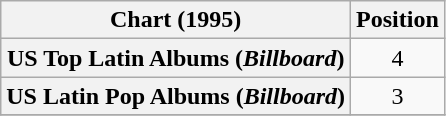<table class="wikitable sortable plainrowheaders">
<tr>
<th style="text-align:center;">Chart (1995)</th>
<th style="text-align:center;">Position</th>
</tr>
<tr>
<th scope="row" align="left">US Top Latin Albums (<em>Billboard</em>)</th>
<td style="text-align:center;">4</td>
</tr>
<tr>
<th scope="row" align="left">US Latin Pop Albums (<em>Billboard</em>)</th>
<td style="text-align:center;">3</td>
</tr>
<tr>
</tr>
</table>
